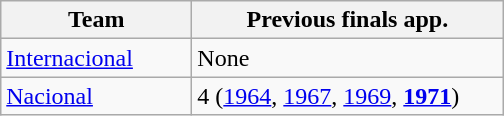<table class="wikitable">
<tr>
<th width=120px>Team</th>
<th width=200px>Previous finals app.</th>
</tr>
<tr>
<td> <a href='#'>Internacional</a></td>
<td>None</td>
</tr>
<tr>
<td> <a href='#'>Nacional</a></td>
<td>4 (<a href='#'>1964</a>, <a href='#'>1967</a>, <a href='#'>1969</a>, <strong><a href='#'>1971</a></strong>)</td>
</tr>
</table>
